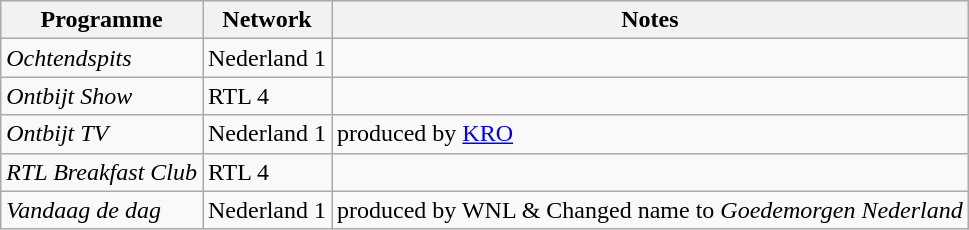<table class="wikitable">
<tr>
<th>Programme</th>
<th>Network</th>
<th>Notes</th>
</tr>
<tr>
<td><em>Ochtendspits</em></td>
<td>Nederland 1</td>
<td></td>
</tr>
<tr>
<td><em>Ontbijt Show</em></td>
<td>RTL 4</td>
<td></td>
</tr>
<tr>
<td><em>Ontbijt TV</em></td>
<td>Nederland 1</td>
<td>produced by <a href='#'>KRO</a></td>
</tr>
<tr>
<td><em>RTL Breakfast Club</em></td>
<td>RTL 4</td>
<td></td>
</tr>
<tr>
<td><em>Vandaag de dag</em></td>
<td>Nederland 1</td>
<td>produced by WNL & Changed name to <em>Goedemorgen Nederland</em></td>
</tr>
</table>
